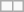<table class="wikitable" style="float:right; margin:0">
<tr style="text-align: center">
<td></td>
<td></td>
</tr>
</table>
